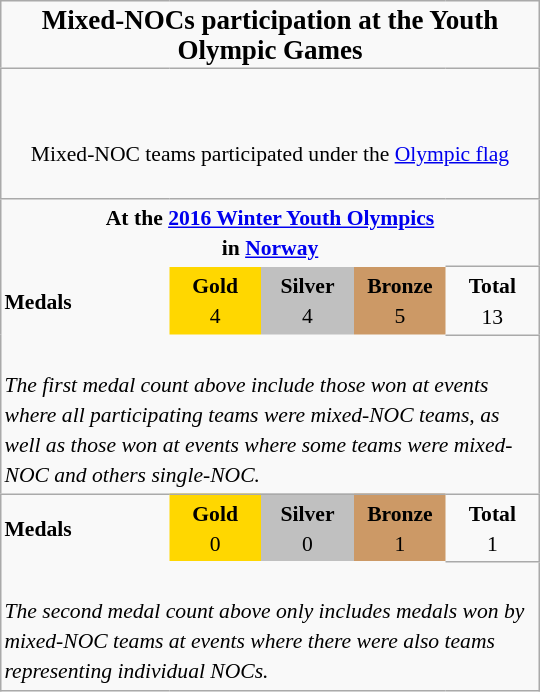<table class="infobox vcard" cellpadding="2" style="text-align:left; border-collapse:collapse; line-height:1.4em; font-size:90%; width:25em;">
<tr class="adr">
<th colspan="5" style="text-align:center; font-size:1.25em; border-bottom:1px solid #aaa;">Mixed-NOCs participation at the Youth Olympic Games</th>
</tr>
<tr>
<td colspan="5" style="text-align:center; border-bottom:1px solid #aaa;"><br><table width="100%" style="text-align:left; background-color:#f9f9f9;">
<tr>
<td colspan="2" style="text-align:center; padding-bottom:1em;"><br>Mixed-NOC teams participated under the <a href='#'>Olympic flag</a></td>
</tr>
<tr>
</tr>
</table>
</td>
</tr>
<tr style="border-top: 1px solid #aaa;">
<th colspan="5" style="text-align:center;">At the <a href='#'>2016 Winter Youth Olympics</a><br>in <a href='#'>Norway</a></th>
</tr>
<tr style="vertical-align:middle;">
<td style="vertical-align:middle; width:auto;"><strong>Medals</strong></td>
<td style="background:gold; width:4em; text-align:center;"><strong>Gold</strong><br><span>4</span></td>
<td style="background:silver; width:4em; text-align:center;"><strong>Silver</strong><br><span>4</span></td>
<td style="background:#cc9966; width:4em; text-align:center;"><strong>Bronze</strong><br><span>5</span></td>
<td style="width:4em; text-align:center; border-top:1px solid #aaa; border-bottom:1px solid #aaa"><strong>Total</strong><br><span>13</span></td>
</tr>
<tr>
<td colspan="5"><br><em>The first medal count above include those won at events where all participating teams were mixed-NOC teams, as well as those won at events where some teams were mixed-NOC and others single-NOC.</em></td>
</tr>
<tr style="vertical-align:middle; border-top:1px solid #aaa;">
<td style="vertical-align:middle; width:auto;"><strong>Medals</strong></td>
<td style="background:gold; width:4em; text-align:center;"><strong>Gold</strong><br><span>0</span></td>
<td style="background:silver; width:4em; text-align:center;"><strong>Silver</strong><br><span>0</span></td>
<td style="background:#cc9966; width:4em; text-align:center;"><strong>Bronze</strong><br><span>1</span></td>
<td style="width:4em; text-align:center; border-top:1px solid #aaa; border-bottom:1px solid #aaa"><strong>Total</strong><br><span>1</span></td>
</tr>
<tr>
<td colspan="5"><br><em>The second medal count above only includes medals won by mixed-NOC teams at events where there were also teams representing individual NOCs.</em></td>
</tr>
</table>
